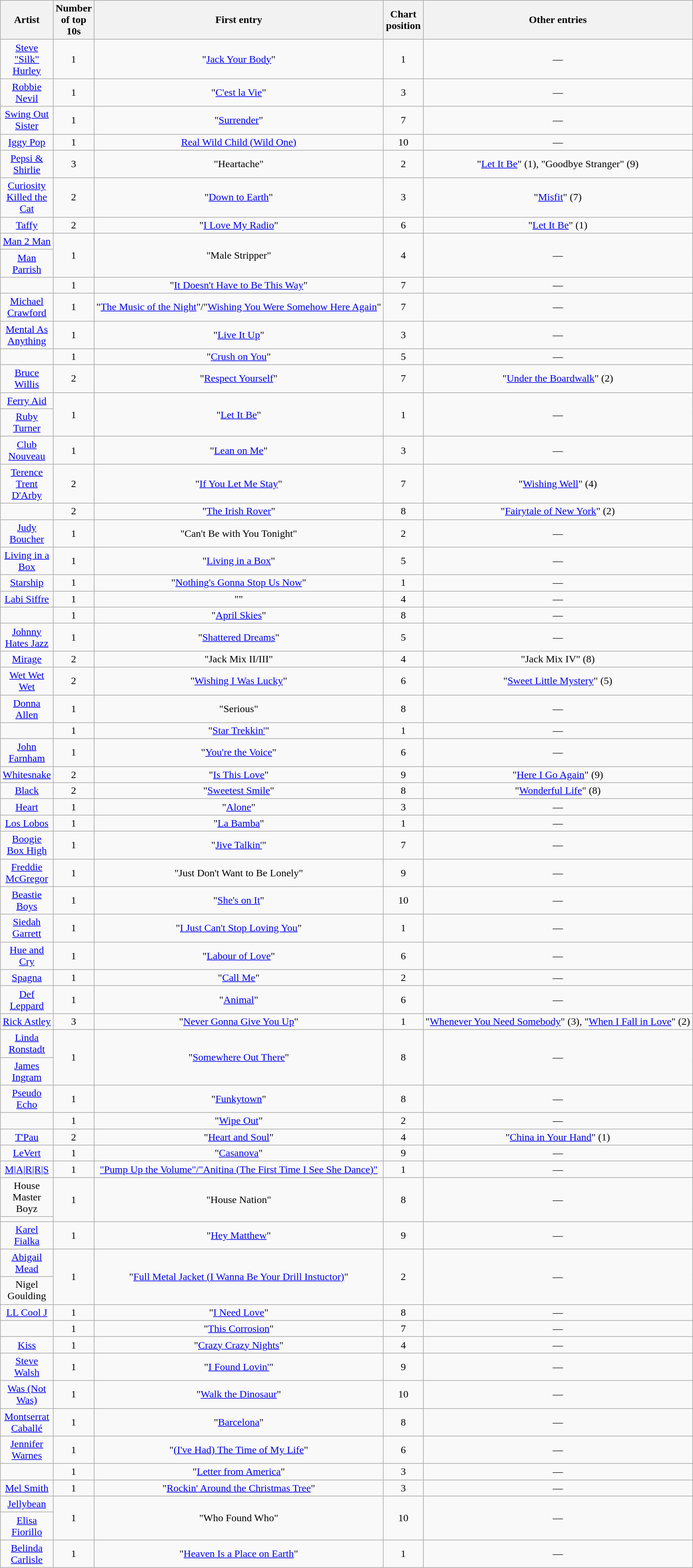<table class="wikitable sortable mw-collapsible mw-collapsed" style="text-align: center;">
<tr>
<th scope="col" style="width:55px;">Artist</th>
<th scope="col" style="width:55px;" data-sort-type="number">Number of top 10s</th>
<th scope="col" style="text-align:center;">First entry</th>
<th scope="col" style="width:55px;" data-sort-type="number">Chart position</th>
<th scope="col" style="text-align:center;">Other entries</th>
</tr>
<tr>
<td><a href='#'>Steve "Silk" Hurley</a></td>
<td>1</td>
<td>"<a href='#'>Jack Your Body</a>"</td>
<td>1</td>
<td>—</td>
</tr>
<tr>
<td><a href='#'>Robbie Nevil</a></td>
<td>1</td>
<td>"<a href='#'>C'est la Vie</a>"</td>
<td>3</td>
<td>—</td>
</tr>
<tr>
<td><a href='#'>Swing Out Sister</a></td>
<td>1</td>
<td>"<a href='#'>Surrender</a>"</td>
<td>7</td>
<td>—</td>
</tr>
<tr>
<td><a href='#'>Iggy Pop</a></td>
<td>1</td>
<td><a href='#'>Real Wild Child (Wild One)</a></td>
<td>10</td>
<td>—</td>
</tr>
<tr>
<td><a href='#'>Pepsi & Shirlie</a></td>
<td>3</td>
<td>"Heartache"</td>
<td>2</td>
<td>"<a href='#'>Let It Be</a>" (1), "Goodbye Stranger" (9)</td>
</tr>
<tr>
<td><a href='#'>Curiosity Killed the Cat</a></td>
<td>2</td>
<td>"<a href='#'>Down to Earth</a>"</td>
<td>3</td>
<td>"<a href='#'>Misfit</a>" (7)</td>
</tr>
<tr>
<td><a href='#'>Taffy</a></td>
<td>2</td>
<td>"<a href='#'>I Love My Radio</a>"</td>
<td>6</td>
<td>"<a href='#'>Let It Be</a>" (1)</td>
</tr>
<tr>
<td><a href='#'>Man 2 Man</a></td>
<td rowspan="2">1</td>
<td rowspan="2">"Male Stripper"</td>
<td rowspan="2">4</td>
<td rowspan="2">—</td>
</tr>
<tr>
<td><a href='#'>Man Parrish</a></td>
</tr>
<tr>
<td></td>
<td>1</td>
<td>"<a href='#'>It Doesn't Have to Be This Way</a>"</td>
<td>7</td>
<td>—</td>
</tr>
<tr>
<td><a href='#'>Michael Crawford</a></td>
<td>1</td>
<td>"<a href='#'>The Music of the Night</a>"/"<a href='#'>Wishing You Were Somehow Here Again</a>"</td>
<td>7</td>
<td>—</td>
</tr>
<tr>
<td><a href='#'>Mental As Anything</a></td>
<td>1</td>
<td>"<a href='#'>Live It Up</a>"</td>
<td>3</td>
<td>—</td>
</tr>
<tr>
<td></td>
<td>1</td>
<td>"<a href='#'>Crush on You</a>"</td>
<td>5</td>
<td>—</td>
</tr>
<tr>
<td><a href='#'>Bruce Willis</a></td>
<td>2</td>
<td>"<a href='#'>Respect Yourself</a>"</td>
<td>7</td>
<td>"<a href='#'>Under the Boardwalk</a>" (2)</td>
</tr>
<tr>
<td><a href='#'>Ferry Aid</a></td>
<td rowspan="2">1</td>
<td rowspan="2">"<a href='#'>Let It Be</a>"</td>
<td rowspan="2">1</td>
<td rowspan="2">—</td>
</tr>
<tr>
<td><a href='#'>Ruby Turner</a></td>
</tr>
<tr>
<td><a href='#'>Club Nouveau</a></td>
<td>1</td>
<td>"<a href='#'>Lean on Me</a>"</td>
<td>3</td>
<td>—</td>
</tr>
<tr>
<td><a href='#'>Terence Trent D'Arby</a></td>
<td>2</td>
<td>"<a href='#'>If You Let Me Stay</a>"</td>
<td>7</td>
<td>"<a href='#'>Wishing Well</a>" (4)</td>
</tr>
<tr>
<td></td>
<td>2</td>
<td>"<a href='#'>The Irish Rover</a>"</td>
<td>8</td>
<td>"<a href='#'>Fairytale of New York</a>" (2)</td>
</tr>
<tr>
<td><a href='#'>Judy Boucher</a></td>
<td>1</td>
<td>"Can't Be with You Tonight"</td>
<td>2</td>
<td>—</td>
</tr>
<tr>
<td><a href='#'>Living in a Box</a></td>
<td>1</td>
<td>"<a href='#'>Living in a Box</a>"</td>
<td>5</td>
<td>—</td>
</tr>
<tr>
<td><a href='#'>Starship</a></td>
<td>1</td>
<td>"<a href='#'>Nothing's Gonna Stop Us Now</a>"</td>
<td>1</td>
<td>—</td>
</tr>
<tr>
<td><a href='#'>Labi Siffre</a></td>
<td>1</td>
<td>""</td>
<td>4</td>
<td>—</td>
</tr>
<tr>
<td></td>
<td>1</td>
<td>"<a href='#'>April Skies</a>"</td>
<td>8</td>
<td>—</td>
</tr>
<tr>
<td><a href='#'>Johnny Hates Jazz</a></td>
<td>1</td>
<td>"<a href='#'>Shattered Dreams</a>"</td>
<td>5</td>
<td>—</td>
</tr>
<tr>
<td><a href='#'>Mirage</a></td>
<td>2</td>
<td>"Jack Mix II/III"</td>
<td>4</td>
<td>"Jack Mix IV" (8)</td>
</tr>
<tr>
<td><a href='#'>Wet Wet Wet</a></td>
<td>2</td>
<td>"<a href='#'>Wishing I Was Lucky</a>"</td>
<td>6</td>
<td>"<a href='#'>Sweet Little Mystery</a>" (5)</td>
</tr>
<tr>
<td><a href='#'>Donna Allen</a></td>
<td>1</td>
<td>"Serious"</td>
<td>8</td>
<td>—</td>
</tr>
<tr>
<td></td>
<td>1</td>
<td>"<a href='#'>Star Trekkin'</a>"</td>
<td>1</td>
<td>—</td>
</tr>
<tr>
<td><a href='#'>John Farnham</a></td>
<td>1</td>
<td>"<a href='#'>You're the Voice</a>"</td>
<td>6</td>
<td>—</td>
</tr>
<tr>
<td><a href='#'>Whitesnake</a></td>
<td>2</td>
<td>"<a href='#'>Is This Love</a>"</td>
<td>9</td>
<td>"<a href='#'>Here I Go Again</a>" (9)</td>
</tr>
<tr>
<td><a href='#'>Black</a></td>
<td>2</td>
<td>"<a href='#'>Sweetest Smile</a>"</td>
<td>8</td>
<td>"<a href='#'>Wonderful Life</a>" (8)</td>
</tr>
<tr>
<td><a href='#'>Heart</a></td>
<td>1</td>
<td>"<a href='#'>Alone</a>"</td>
<td>3</td>
<td>—</td>
</tr>
<tr>
<td><a href='#'>Los Lobos</a></td>
<td>1</td>
<td>"<a href='#'>La Bamba</a>"</td>
<td>1</td>
<td>—</td>
</tr>
<tr>
<td><a href='#'>Boogie Box High</a></td>
<td>1</td>
<td>"<a href='#'>Jive Talkin'</a>"</td>
<td>7</td>
<td>—</td>
</tr>
<tr>
<td><a href='#'>Freddie McGregor</a></td>
<td>1</td>
<td>"Just Don't Want to Be Lonely"</td>
<td>9</td>
<td>—</td>
</tr>
<tr>
<td><a href='#'>Beastie Boys</a></td>
<td>1</td>
<td>"<a href='#'>She's on It</a>"</td>
<td>10</td>
<td>—</td>
</tr>
<tr>
<td><a href='#'>Siedah Garrett</a></td>
<td>1</td>
<td>"<a href='#'>I Just Can't Stop Loving You</a>"</td>
<td>1</td>
<td>—</td>
</tr>
<tr>
<td><a href='#'>Hue and Cry</a></td>
<td>1</td>
<td>"<a href='#'>Labour of Love</a>"</td>
<td>6</td>
<td>—</td>
</tr>
<tr>
<td><a href='#'>Spagna</a></td>
<td>1</td>
<td>"<a href='#'>Call Me</a>"</td>
<td>2</td>
<td>—</td>
</tr>
<tr>
<td><a href='#'>Def Leppard</a></td>
<td>1</td>
<td>"<a href='#'>Animal</a>"</td>
<td>6</td>
<td>—</td>
</tr>
<tr>
<td><a href='#'>Rick Astley</a></td>
<td>3</td>
<td>"<a href='#'>Never Gonna Give You Up</a>"</td>
<td>1</td>
<td>"<a href='#'>Whenever You Need Somebody</a>" (3), "<a href='#'>When I Fall in Love</a>" (2)</td>
</tr>
<tr>
<td><a href='#'>Linda Ronstadt</a></td>
<td rowspan="2">1</td>
<td rowspan="2">"<a href='#'>Somewhere Out There</a>"</td>
<td rowspan="2">8</td>
<td rowspan="2">—</td>
</tr>
<tr>
<td><a href='#'>James Ingram</a></td>
</tr>
<tr>
<td><a href='#'>Pseudo Echo</a></td>
<td>1</td>
<td>"<a href='#'>Funkytown</a>"</td>
<td>8</td>
<td>—</td>
</tr>
<tr>
<td></td>
<td>1</td>
<td>"<a href='#'>Wipe Out</a>"</td>
<td>2</td>
<td>—</td>
</tr>
<tr>
<td><a href='#'>T'Pau</a></td>
<td>2</td>
<td>"<a href='#'>Heart and Soul</a>"</td>
<td>4</td>
<td>"<a href='#'>China in Your Hand</a>" (1)</td>
</tr>
<tr>
<td><a href='#'>LeVert</a></td>
<td>1</td>
<td>"<a href='#'>Casanova</a>"</td>
<td>9</td>
<td>—</td>
</tr>
<tr>
<td><a href='#'>M|A|R|R|S</a></td>
<td>1</td>
<td><a href='#'>"Pump Up the Volume"/"Anitina (The First Time I See She Dance)"</a></td>
<td>1</td>
<td>—</td>
</tr>
<tr>
<td>House Master Boyz</td>
<td rowspan="2">1</td>
<td rowspan="2">"House Nation"</td>
<td rowspan="2">8</td>
<td rowspan="2">—</td>
</tr>
<tr>
<td></td>
</tr>
<tr>
<td><a href='#'>Karel Fialka</a></td>
<td>1</td>
<td>"<a href='#'>Hey Matthew</a>"</td>
<td>9</td>
<td>—</td>
</tr>
<tr>
<td><a href='#'>Abigail Mead</a></td>
<td rowspan="2">1</td>
<td rowspan="2">"<a href='#'>Full Metal Jacket (I Wanna Be Your Drill Instuctor)</a>"</td>
<td rowspan="2">2</td>
<td rowspan="2">—</td>
</tr>
<tr>
<td>Nigel Goulding</td>
</tr>
<tr>
<td><a href='#'>LL Cool J</a></td>
<td>1</td>
<td>"<a href='#'>I Need Love</a>"</td>
<td>8</td>
<td>—</td>
</tr>
<tr>
<td></td>
<td>1</td>
<td>"<a href='#'>This Corrosion</a>"</td>
<td>7</td>
<td>—</td>
</tr>
<tr>
<td><a href='#'>Kiss</a></td>
<td>1</td>
<td>"<a href='#'>Crazy Crazy Nights</a>"</td>
<td>4</td>
<td>—</td>
</tr>
<tr>
<td><a href='#'>Steve Walsh</a></td>
<td>1</td>
<td>"<a href='#'>I Found Lovin'</a>"</td>
<td>9</td>
<td>—</td>
</tr>
<tr>
<td><a href='#'>Was (Not Was)</a></td>
<td>1</td>
<td>"<a href='#'>Walk the Dinosaur</a>"</td>
<td>10</td>
<td>—</td>
</tr>
<tr>
<td><a href='#'>Montserrat Caballé</a></td>
<td>1</td>
<td>"<a href='#'>Barcelona</a>"</td>
<td>8</td>
<td>—</td>
</tr>
<tr>
<td><a href='#'>Jennifer Warnes</a></td>
<td>1</td>
<td>"<a href='#'>(I've Had) The Time of My Life</a>"</td>
<td>6</td>
<td>—</td>
</tr>
<tr>
<td></td>
<td>1</td>
<td>"<a href='#'>Letter from America</a>"</td>
<td>3</td>
<td>—</td>
</tr>
<tr>
<td><a href='#'>Mel Smith</a></td>
<td>1</td>
<td>"<a href='#'>Rockin' Around the Christmas Tree</a>"</td>
<td>3</td>
<td>—</td>
</tr>
<tr>
<td><a href='#'>Jellybean</a></td>
<td rowspan="2">1</td>
<td rowspan="2">"Who Found Who"</td>
<td rowspan="2">10</td>
<td rowspan="2">—</td>
</tr>
<tr>
<td><a href='#'>Elisa Fiorillo</a></td>
</tr>
<tr>
<td><a href='#'>Belinda Carlisle</a></td>
<td>1</td>
<td>"<a href='#'>Heaven Is a Place on Earth</a>" </td>
<td>1</td>
<td>—</td>
</tr>
</table>
